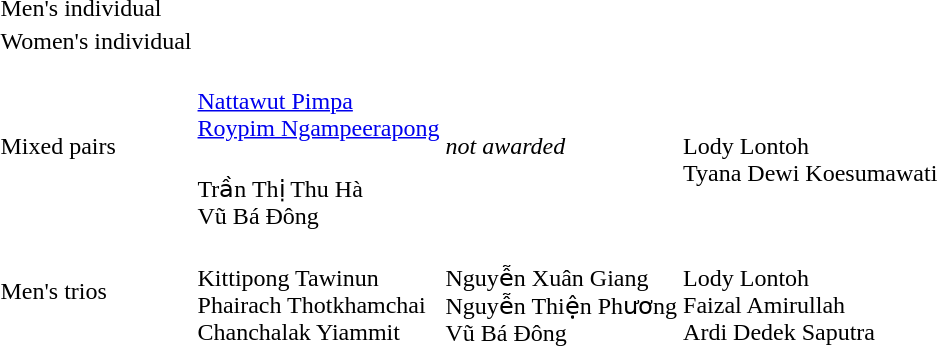<table>
<tr>
<td>Men's individual</td>
<td></td>
<td nowrap=true></td>
<td nowrap=true></td>
</tr>
<tr>
<td>Women's individual</td>
<td nowrap=true></td>
<td></td>
<td></td>
</tr>
<tr>
<td rowspan=2>Mixed pairs</td>
<td> <br> <a href='#'>Nattawut Pimpa</a> <br> <a href='#'>Roypim Ngampeerapong</a></td>
<td rowspan=2><em>not awarded</em></td>
<td rowspan=2> <br> Lody Lontoh <br> Tyana Dewi Koesumawati</td>
</tr>
<tr>
<td> <br> Trần Thị Thu Hà <br> Vũ Bá Đông</td>
</tr>
<tr>
<td>Men's trios</td>
<td> <br> Kittipong Tawinun <br> Phairach Thotkhamchai <br> Chanchalak Yiammit</td>
<td> <br> Nguyễn Xuân Giang <br> Nguyễn Thiện Phương <br> Vũ Bá Đông</td>
<td> <br> Lody Lontoh <br> Faizal Amirullah <br> Ardi Dedek Saputra</td>
</tr>
</table>
